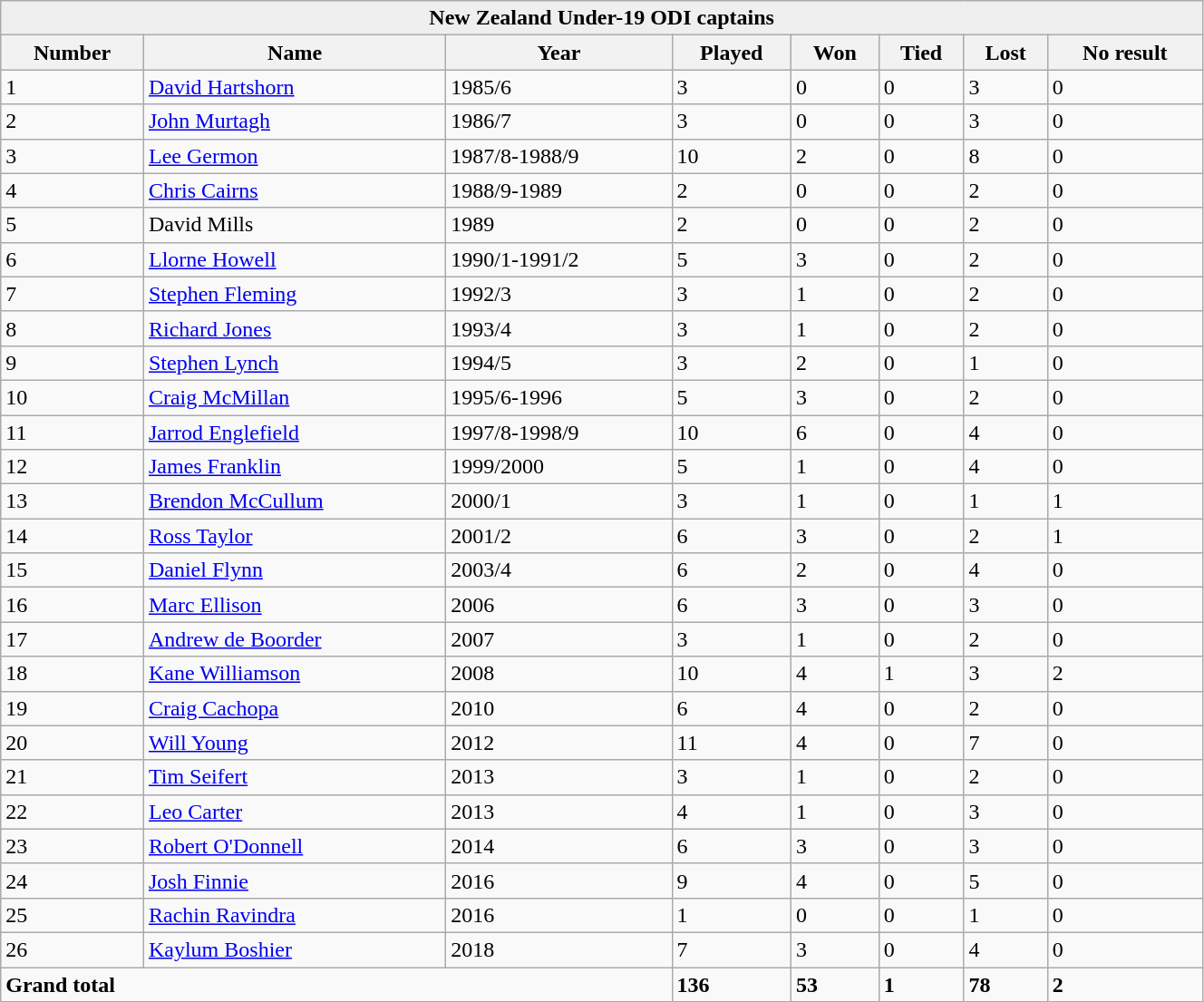<table class="wikitable" style="width:70%;">
<tr>
<th style="background:#efefef;" colspan="8">New Zealand Under-19 ODI captains</th>
</tr>
<tr style="background:#efefef;">
<th>Number</th>
<th>Name</th>
<th>Year</th>
<th>Played</th>
<th>Won</th>
<th>Tied</th>
<th>Lost</th>
<th>No result</th>
</tr>
<tr>
<td>1</td>
<td><a href='#'>David Hartshorn</a></td>
<td>1985/6</td>
<td>3</td>
<td>0</td>
<td>0</td>
<td>3</td>
<td>0</td>
</tr>
<tr>
<td>2</td>
<td><a href='#'>John Murtagh</a></td>
<td>1986/7</td>
<td>3</td>
<td>0</td>
<td>0</td>
<td>3</td>
<td>0</td>
</tr>
<tr>
<td>3</td>
<td><a href='#'>Lee Germon</a></td>
<td>1987/8-1988/9</td>
<td>10</td>
<td>2</td>
<td>0</td>
<td>8</td>
<td>0</td>
</tr>
<tr>
<td>4</td>
<td><a href='#'>Chris Cairns</a></td>
<td>1988/9-1989</td>
<td>2</td>
<td>0</td>
<td>0</td>
<td>2</td>
<td>0</td>
</tr>
<tr>
<td>5</td>
<td>David Mills</td>
<td>1989</td>
<td>2</td>
<td>0</td>
<td>0</td>
<td>2</td>
<td>0</td>
</tr>
<tr>
<td>6</td>
<td><a href='#'>Llorne Howell</a></td>
<td>1990/1-1991/2</td>
<td>5</td>
<td>3</td>
<td>0</td>
<td>2</td>
<td>0</td>
</tr>
<tr>
<td>7</td>
<td><a href='#'>Stephen Fleming</a></td>
<td>1992/3</td>
<td>3</td>
<td>1</td>
<td>0</td>
<td>2</td>
<td>0</td>
</tr>
<tr>
<td>8</td>
<td><a href='#'>Richard Jones</a></td>
<td>1993/4</td>
<td>3</td>
<td>1</td>
<td>0</td>
<td>2</td>
<td>0</td>
</tr>
<tr>
<td>9</td>
<td><a href='#'>Stephen Lynch</a></td>
<td>1994/5</td>
<td>3</td>
<td>2</td>
<td>0</td>
<td>1</td>
<td>0</td>
</tr>
<tr>
<td>10</td>
<td><a href='#'>Craig McMillan</a></td>
<td>1995/6-1996</td>
<td>5</td>
<td>3</td>
<td>0</td>
<td>2</td>
<td>0</td>
</tr>
<tr>
<td>11</td>
<td><a href='#'>Jarrod Englefield</a></td>
<td>1997/8-1998/9</td>
<td>10</td>
<td>6</td>
<td>0</td>
<td>4</td>
<td>0</td>
</tr>
<tr>
<td>12</td>
<td><a href='#'>James Franklin</a></td>
<td>1999/2000</td>
<td>5</td>
<td>1</td>
<td>0</td>
<td>4</td>
<td>0</td>
</tr>
<tr>
<td>13</td>
<td><a href='#'>Brendon McCullum</a></td>
<td>2000/1</td>
<td>3</td>
<td>1</td>
<td>0</td>
<td>1</td>
<td>1</td>
</tr>
<tr>
<td>14</td>
<td><a href='#'>Ross Taylor</a></td>
<td>2001/2</td>
<td>6</td>
<td>3</td>
<td>0</td>
<td>2</td>
<td>1</td>
</tr>
<tr>
<td>15</td>
<td><a href='#'>Daniel Flynn</a></td>
<td>2003/4</td>
<td>6</td>
<td>2</td>
<td>0</td>
<td>4</td>
<td>0</td>
</tr>
<tr>
<td>16</td>
<td><a href='#'>Marc Ellison</a></td>
<td>2006</td>
<td>6</td>
<td>3</td>
<td>0</td>
<td>3</td>
<td>0</td>
</tr>
<tr>
<td>17</td>
<td><a href='#'>Andrew de Boorder</a></td>
<td>2007</td>
<td>3</td>
<td>1</td>
<td>0</td>
<td>2</td>
<td>0</td>
</tr>
<tr>
<td>18</td>
<td><a href='#'>Kane Williamson</a></td>
<td>2008</td>
<td>10</td>
<td>4</td>
<td>1</td>
<td>3</td>
<td>2</td>
</tr>
<tr>
<td>19</td>
<td><a href='#'>Craig Cachopa</a></td>
<td>2010</td>
<td>6</td>
<td>4</td>
<td>0</td>
<td>2</td>
<td>0</td>
</tr>
<tr>
<td>20</td>
<td><a href='#'>Will Young</a></td>
<td>2012</td>
<td>11</td>
<td>4</td>
<td>0</td>
<td>7</td>
<td>0</td>
</tr>
<tr>
<td>21</td>
<td><a href='#'>Tim Seifert</a></td>
<td>2013</td>
<td>3</td>
<td>1</td>
<td>0</td>
<td>2</td>
<td>0</td>
</tr>
<tr>
<td>22</td>
<td><a href='#'>Leo Carter</a></td>
<td>2013</td>
<td>4</td>
<td>1</td>
<td>0</td>
<td>3</td>
<td>0</td>
</tr>
<tr>
<td>23</td>
<td><a href='#'>Robert O'Donnell</a></td>
<td>2014</td>
<td>6</td>
<td>3</td>
<td>0</td>
<td>3</td>
<td>0</td>
</tr>
<tr>
<td>24</td>
<td><a href='#'>Josh Finnie</a></td>
<td>2016</td>
<td>9</td>
<td>4</td>
<td>0</td>
<td>5</td>
<td>0</td>
</tr>
<tr>
<td>25</td>
<td><a href='#'>Rachin Ravindra</a></td>
<td>2016</td>
<td>1</td>
<td>0</td>
<td>0</td>
<td>1</td>
<td>0</td>
</tr>
<tr>
<td>26</td>
<td><a href='#'>Kaylum Boshier</a></td>
<td>2018</td>
<td>7</td>
<td>3</td>
<td>0</td>
<td>4</td>
<td>0</td>
</tr>
<tr>
<td colspan=3><strong>Grand total</strong></td>
<td><strong>136</strong></td>
<td><strong>53</strong></td>
<td><strong>1</strong></td>
<td><strong>78</strong></td>
<td><strong>2</strong></td>
</tr>
</table>
